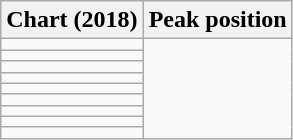<table class="wikitable sortable">
<tr>
<th>Chart (2018)</th>
<th>Peak position</th>
</tr>
<tr>
<td></td>
</tr>
<tr>
<td></td>
</tr>
<tr>
<td></td>
</tr>
<tr>
<td></td>
</tr>
<tr>
<td></td>
</tr>
<tr>
<td></td>
</tr>
<tr>
<td></td>
</tr>
<tr>
<td></td>
</tr>
<tr>
<td></td>
</tr>
</table>
